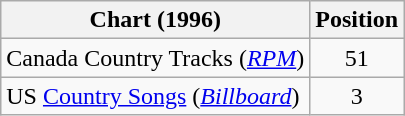<table class="wikitable sortable">
<tr>
<th scope="col">Chart (1996)</th>
<th scope="col">Position</th>
</tr>
<tr>
<td>Canada Country Tracks (<em><a href='#'>RPM</a></em>)</td>
<td align="center">51</td>
</tr>
<tr>
<td>US <a href='#'>Country Songs</a> (<em><a href='#'>Billboard</a></em>)</td>
<td align="center">3</td>
</tr>
</table>
